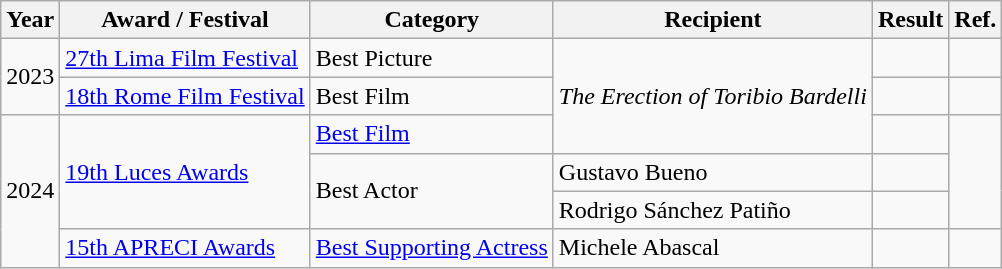<table class="wikitable">
<tr>
<th>Year</th>
<th>Award / Festival</th>
<th>Category</th>
<th>Recipient</th>
<th>Result</th>
<th>Ref.</th>
</tr>
<tr>
<td rowspan="2">2023</td>
<td><a href='#'>27th Lima Film Festival</a></td>
<td>Best Picture</td>
<td rowspan="3"><em>The Erection of Toribio Bardelli</em></td>
<td></td>
<td></td>
</tr>
<tr>
<td><a href='#'>18th Rome Film Festival</a></td>
<td>Best Film</td>
<td></td>
<td></td>
</tr>
<tr>
<td rowspan="4">2024</td>
<td rowspan="3"><a href='#'>19th Luces Awards</a></td>
<td><a href='#'>Best Film</a></td>
<td></td>
<td rowspan="3"></td>
</tr>
<tr>
<td rowspan="2">Best Actor</td>
<td>Gustavo Bueno</td>
<td></td>
</tr>
<tr>
<td>Rodrigo Sánchez Patiño</td>
<td></td>
</tr>
<tr>
<td><a href='#'>15th APRECI Awards</a></td>
<td><a href='#'>Best Supporting Actress</a></td>
<td>Michele Abascal</td>
<td></td>
<td></td>
</tr>
</table>
